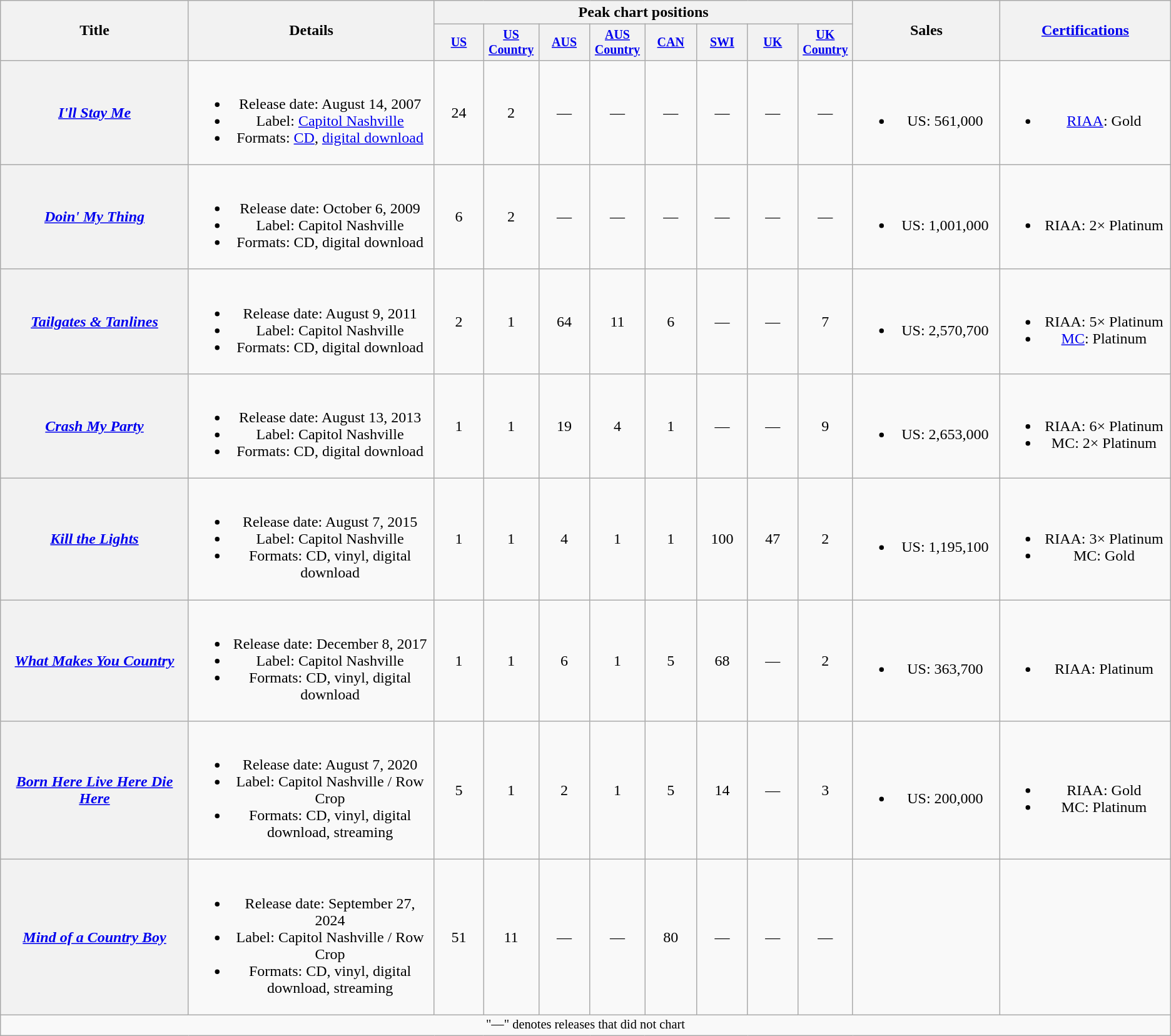<table class="wikitable plainrowheaders" style="text-align:center;">
<tr>
<th scope="col" rowspan="2" style="width:14em;">Title</th>
<th scope="col" rowspan="2" style="width:18em;">Details</th>
<th scope="col" colspan="8">Peak chart positions</th>
<th scope="col" rowspan="2" style="width:10em;">Sales</th>
<th scope="col" rowspan="2" style="width:12em;"><a href='#'>Certifications</a></th>
</tr>
<tr style="font-size:smaller;">
<th scope="col" style="width:4em;"><a href='#'>US</a><br></th>
<th scope="col" style="width:4em;"><a href='#'>US Country</a><br></th>
<th scope="col" style="width:4em;"><a href='#'>AUS</a><br></th>
<th scope="col" style="width:4em;"><a href='#'>AUS Country</a></th>
<th scope="col" style="width:4em;"><a href='#'>CAN</a><br></th>
<th scope="col" style="width:4em;"><a href='#'>SWI</a><br></th>
<th scope="col" style="width:4em;"><a href='#'>UK</a><br></th>
<th scope="col" style="width:4em;"><a href='#'>UK Country</a><br></th>
</tr>
<tr>
<th scope="row"><em><a href='#'>I'll Stay Me</a></em></th>
<td><br><ul><li>Release date: August 14, 2007</li><li>Label: <a href='#'>Capitol Nashville</a></li><li>Formats: <a href='#'>CD</a>, <a href='#'>digital download</a></li></ul></td>
<td>24</td>
<td>2</td>
<td>—</td>
<td>—</td>
<td>—</td>
<td>—</td>
<td>—</td>
<td>—</td>
<td><br><ul><li>US: 561,000</li></ul></td>
<td><br><ul><li><a href='#'>RIAA</a>: Gold</li></ul></td>
</tr>
<tr>
<th scope="row"><em><a href='#'>Doin' My Thing</a></em></th>
<td><br><ul><li>Release date: October 6, 2009</li><li>Label: Capitol Nashville</li><li>Formats: CD, digital download</li></ul></td>
<td>6</td>
<td>2</td>
<td>—</td>
<td>—</td>
<td>—</td>
<td>—</td>
<td>—</td>
<td>—</td>
<td><br><ul><li>US: 1,001,000</li></ul></td>
<td><br><ul><li>RIAA: 2× Platinum</li></ul></td>
</tr>
<tr>
<th scope="row"><em><a href='#'>Tailgates & Tanlines</a></em></th>
<td><br><ul><li>Release date: August 9, 2011</li><li>Label: Capitol Nashville</li><li>Formats: CD, digital download</li></ul></td>
<td>2</td>
<td>1</td>
<td>64</td>
<td>11</td>
<td>6</td>
<td>—</td>
<td>—</td>
<td>7</td>
<td><br><ul><li>US: 2,570,700</li></ul></td>
<td><br><ul><li>RIAA: 5× Platinum</li><li><a href='#'>MC</a>: Platinum</li></ul></td>
</tr>
<tr>
<th scope="row"><em><a href='#'>Crash My Party</a></em></th>
<td><br><ul><li>Release date: August 13, 2013</li><li>Label: Capitol Nashville</li><li>Formats: CD, digital download</li></ul></td>
<td>1</td>
<td>1</td>
<td>19</td>
<td>4</td>
<td>1</td>
<td>—</td>
<td>—</td>
<td>9</td>
<td><br><ul><li>US: 2,653,000</li></ul></td>
<td><br><ul><li>RIAA: 6× Platinum</li><li>MC: 2× Platinum</li></ul></td>
</tr>
<tr>
<th scope="row"><em><a href='#'>Kill the Lights</a></em></th>
<td><br><ul><li>Release date: August 7, 2015</li><li>Label: Capitol Nashville</li><li>Formats: CD, vinyl, digital download</li></ul></td>
<td>1</td>
<td>1</td>
<td>4</td>
<td>1</td>
<td>1</td>
<td>100</td>
<td>47</td>
<td>2</td>
<td><br><ul><li>US: 1,195,100</li></ul></td>
<td><br><ul><li>RIAA: 3× Platinum</li><li>MC: Gold</li></ul></td>
</tr>
<tr>
<th scope="row"><em><a href='#'>What Makes You Country</a></em></th>
<td><br><ul><li>Release date: December 8, 2017</li><li>Label: Capitol Nashville</li><li>Formats: CD, vinyl, digital download</li></ul></td>
<td>1</td>
<td>1</td>
<td>6</td>
<td>1<br></td>
<td>5</td>
<td>68</td>
<td>—</td>
<td>2</td>
<td><br><ul><li>US: 363,700</li></ul></td>
<td><br><ul><li>RIAA: Platinum</li></ul></td>
</tr>
<tr>
<th scope="row"><em><a href='#'>Born Here Live Here Die Here</a></em></th>
<td><br><ul><li>Release date: August 7, 2020</li><li>Label: Capitol Nashville / Row Crop</li><li>Formats: CD, vinyl, digital download, streaming</li></ul></td>
<td>5</td>
<td>1</td>
<td>2</td>
<td>1</td>
<td>5</td>
<td>14</td>
<td>—</td>
<td>3</td>
<td><br><ul><li>US: 200,000</li></ul></td>
<td><br><ul><li>RIAA: Gold</li><li>MC: Platinum</li></ul></td>
</tr>
<tr>
<th scope="row"><em><a href='#'>Mind of a Country Boy</a></em></th>
<td><br><ul><li>Release date: September 27, 2024</li><li>Label: Capitol Nashville / Row Crop</li><li>Formats: CD, vinyl, digital download, streaming</li></ul></td>
<td>51</td>
<td>11</td>
<td>—</td>
<td>—</td>
<td>80</td>
<td>—</td>
<td>—</td>
<td>—</td>
<td></td>
<td></td>
</tr>
<tr>
<td colspan="12" style="font-size:85%">"—" denotes releases that did not chart</td>
</tr>
</table>
